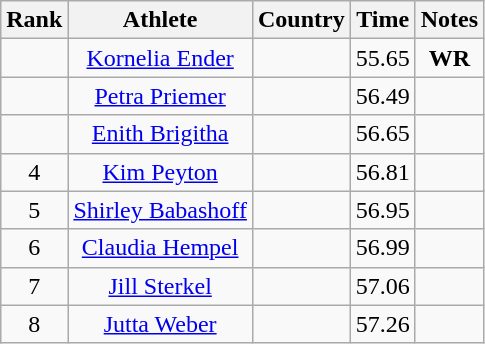<table class="wikitable sortable" style="text-align:center">
<tr>
<th>Rank</th>
<th>Athlete</th>
<th>Country</th>
<th>Time</th>
<th>Notes</th>
</tr>
<tr>
<td></td>
<td><a href='#'>Kornelia Ender</a></td>
<td align=left></td>
<td>55.65</td>
<td><strong>WR </strong></td>
</tr>
<tr>
<td></td>
<td><a href='#'>Petra Priemer</a></td>
<td align=left></td>
<td>56.49</td>
<td><strong> </strong></td>
</tr>
<tr>
<td></td>
<td><a href='#'>Enith Brigitha</a></td>
<td align=left></td>
<td>56.65</td>
<td><strong> </strong></td>
</tr>
<tr>
<td>4</td>
<td><a href='#'>Kim Peyton</a></td>
<td align=left></td>
<td>56.81</td>
<td><strong> </strong></td>
</tr>
<tr>
<td>5</td>
<td><a href='#'>Shirley Babashoff</a></td>
<td align=left></td>
<td>56.95</td>
<td><strong> </strong></td>
</tr>
<tr>
<td>6</td>
<td><a href='#'>Claudia Hempel</a></td>
<td align=left></td>
<td>56.99</td>
<td><strong> </strong></td>
</tr>
<tr>
<td>7</td>
<td><a href='#'>Jill Sterkel</a></td>
<td align=left></td>
<td>57.06</td>
<td><strong> </strong></td>
</tr>
<tr>
<td>8</td>
<td><a href='#'>Jutta Weber</a></td>
<td align=left></td>
<td>57.26</td>
<td><strong> </strong></td>
</tr>
</table>
